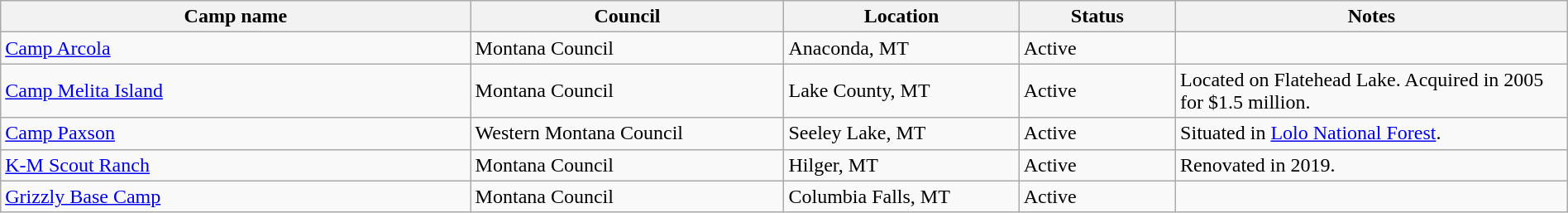<table class="wikitable sortable" border="1" width="100%">
<tr>
<th scope="col" width="30%">Camp name</th>
<th scope="col" width="20%">Council</th>
<th scope="col" width="15%">Location</th>
<th scope="col" width="10%">Status</th>
<th scope="col" width="25%"  class="unsortable">Notes</th>
</tr>
<tr>
<td><a href='#'>Camp Arcola</a></td>
<td>Montana Council</td>
<td>Anaconda, MT</td>
<td>Active</td>
<td></td>
</tr>
<tr>
<td><a href='#'>Camp Melita Island</a></td>
<td>Montana Council</td>
<td>Lake County, MT</td>
<td>Active</td>
<td>Located on Flatehead Lake. Acquired in 2005 for $1.5 million.</td>
</tr>
<tr>
<td><a href='#'>Camp Paxson</a></td>
<td>Western Montana Council</td>
<td>Seeley Lake, MT</td>
<td>Active</td>
<td>Situated in <a href='#'>Lolo National Forest</a>.</td>
</tr>
<tr>
<td><a href='#'>K-M Scout Ranch</a></td>
<td>Montana Council</td>
<td>Hilger, MT</td>
<td>Active</td>
<td>Renovated in 2019.</td>
</tr>
<tr>
<td><a href='#'>Grizzly Base Camp</a></td>
<td>Montana Council</td>
<td>Columbia Falls, MT</td>
<td>Active</td>
<td></td>
</tr>
</table>
